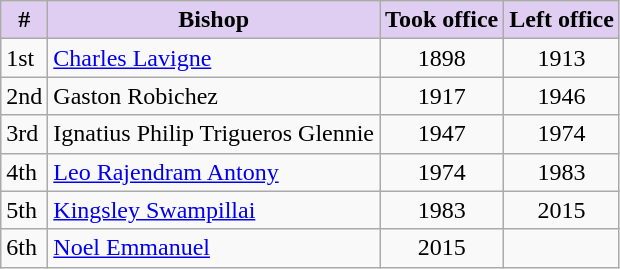<table class="wikitable sortable" border="1" style="text-align:left; font-size:100%">
<tr>
<th style="background-color:#E0CEF2; vertical-align:bottom;">#</th>
<th style="background-color:#E0CEF2; vertical-align:bottom;">Bishop</th>
<th style="background-color:#E0CEF2; vertical-align:bottom;">Took office</th>
<th style="background-color:#E0CEF2; vertical-align:bottom;">Left office</th>
</tr>
<tr>
<td>1st</td>
<td><a href='#'>Charles Lavigne</a></td>
<td align=center>1898</td>
<td align=center>1913</td>
</tr>
<tr>
<td>2nd</td>
<td>Gaston Robichez</td>
<td align=center>1917</td>
<td align=center>1946</td>
</tr>
<tr>
<td>3rd</td>
<td>Ignatius Philip Trigueros Glennie</td>
<td align=center>1947</td>
<td align=center>1974</td>
</tr>
<tr>
<td>4th</td>
<td><a href='#'>Leo Rajendram Antony</a></td>
<td align=center>1974</td>
<td align=center>1983</td>
</tr>
<tr>
<td>5th</td>
<td><a href='#'>Kingsley Swampillai</a></td>
<td align=center>1983</td>
<td align=center>2015</td>
</tr>
<tr>
<td>6th</td>
<td><a href='#'>Noel Emmanuel</a></td>
<td align=center>2015</td>
<td align=center></td>
</tr>
</table>
